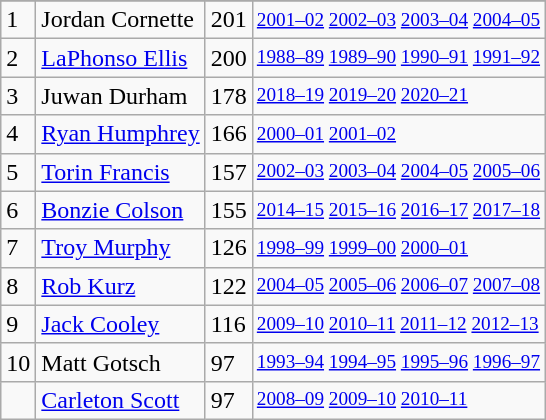<table class="wikitable">
<tr>
</tr>
<tr>
<td>1</td>
<td>Jordan Cornette</td>
<td>201</td>
<td style="font-size:80%;"><a href='#'>2001–02</a> <a href='#'>2002–03</a> <a href='#'>2003–04</a> <a href='#'>2004–05</a></td>
</tr>
<tr>
<td>2</td>
<td><a href='#'>LaPhonso Ellis</a></td>
<td>200</td>
<td style="font-size:80%;"><a href='#'>1988–89</a> <a href='#'>1989–90</a> <a href='#'>1990–91</a> <a href='#'>1991–92</a></td>
</tr>
<tr>
<td>3</td>
<td>Juwan Durham</td>
<td>178</td>
<td style="font-size:80%;"><a href='#'>2018–19</a> <a href='#'>2019–20</a> <a href='#'>2020–21</a></td>
</tr>
<tr>
<td>4</td>
<td><a href='#'>Ryan Humphrey</a></td>
<td>166</td>
<td style="font-size:80%;"><a href='#'>2000–01</a> <a href='#'>2001–02</a></td>
</tr>
<tr>
<td>5</td>
<td><a href='#'>Torin Francis</a></td>
<td>157</td>
<td style="font-size:80%;"><a href='#'>2002–03</a> <a href='#'>2003–04</a> <a href='#'>2004–05</a> <a href='#'>2005–06</a></td>
</tr>
<tr>
<td>6</td>
<td><a href='#'>Bonzie Colson</a></td>
<td>155</td>
<td style="font-size:80%;"><a href='#'>2014–15</a> <a href='#'>2015–16</a> <a href='#'>2016–17</a> <a href='#'>2017–18</a></td>
</tr>
<tr>
<td>7</td>
<td><a href='#'>Troy Murphy</a></td>
<td>126</td>
<td style="font-size:80%;"><a href='#'>1998–99</a> <a href='#'>1999–00</a> <a href='#'>2000–01</a></td>
</tr>
<tr>
<td>8</td>
<td><a href='#'>Rob Kurz</a></td>
<td>122</td>
<td style="font-size:80%;"><a href='#'>2004–05</a> <a href='#'>2005–06</a> <a href='#'>2006–07</a> <a href='#'>2007–08</a></td>
</tr>
<tr>
<td>9</td>
<td><a href='#'>Jack Cooley</a></td>
<td>116</td>
<td style="font-size:80%;"><a href='#'>2009–10</a> <a href='#'>2010–11</a> <a href='#'>2011–12</a> <a href='#'>2012–13</a></td>
</tr>
<tr>
<td>10</td>
<td>Matt Gotsch</td>
<td>97</td>
<td style="font-size:80%;"><a href='#'>1993–94</a> <a href='#'>1994–95</a> <a href='#'>1995–96</a> <a href='#'>1996–97</a></td>
</tr>
<tr>
<td></td>
<td><a href='#'>Carleton Scott</a></td>
<td>97</td>
<td style="font-size:80%;"><a href='#'>2008–09</a> <a href='#'>2009–10</a> <a href='#'>2010–11</a></td>
</tr>
</table>
